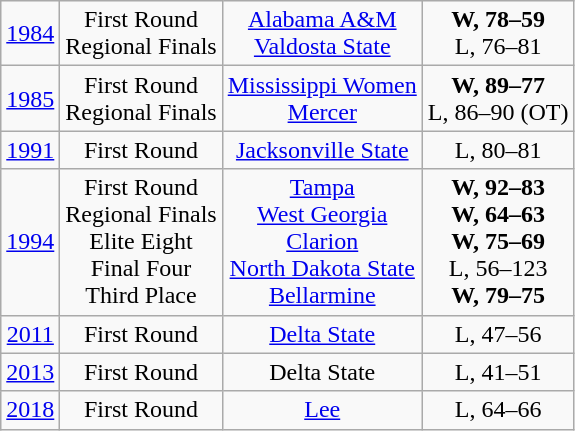<table class="wikitable">
<tr align="center">
<td><a href='#'>1984</a></td>
<td>First Round<br>Regional Finals</td>
<td><a href='#'>Alabama A&M</a><br><a href='#'>Valdosta State</a></td>
<td><strong>W, 78–59</strong><br>L, 76–81</td>
</tr>
<tr align="center">
<td><a href='#'>1985</a></td>
<td>First Round<br>Regional Finals</td>
<td><a href='#'>Mississippi Women</a><br><a href='#'>Mercer</a></td>
<td><strong>W, 89–77</strong><br>L, 86–90 (OT)</td>
</tr>
<tr align="center">
<td><a href='#'>1991</a></td>
<td>First Round</td>
<td><a href='#'>Jacksonville State</a></td>
<td>L, 80–81</td>
</tr>
<tr align="center">
<td><a href='#'>1994</a></td>
<td>First Round<br>Regional Finals<br>Elite Eight<br>Final Four<br>Third Place</td>
<td><a href='#'>Tampa</a><br><a href='#'>West Georgia</a><br><a href='#'>Clarion</a><br><a href='#'>North Dakota State</a><br><a href='#'>Bellarmine</a></td>
<td><strong>W, 92–83</strong><br><strong>W, 64–63</strong><br><strong>W, 75–69</strong><br>L, 56–123<br><strong>W, 79–75</strong></td>
</tr>
<tr align="center">
<td><a href='#'>2011</a></td>
<td>First Round</td>
<td><a href='#'>Delta State</a></td>
<td>L, 47–56</td>
</tr>
<tr align="center">
<td><a href='#'>2013</a></td>
<td>First Round</td>
<td>Delta State</td>
<td>L, 41–51</td>
</tr>
<tr align="center">
<td><a href='#'>2018</a></td>
<td>First Round</td>
<td><a href='#'>Lee</a></td>
<td>L, 64–66</td>
</tr>
</table>
